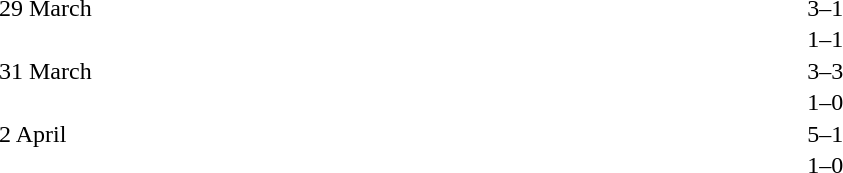<table cellspacing=1 width=70%>
<tr>
<th width=25%></th>
<th width=30%></th>
<th width=15%></th>
<th width=30%></th>
</tr>
<tr>
<td>29 March</td>
<td align=right></td>
<td align=center>3–1</td>
<td></td>
</tr>
<tr>
<td></td>
<td align=right></td>
<td align=center>1–1</td>
<td></td>
</tr>
<tr>
<td>31 March</td>
<td align=right></td>
<td align=center>3–3</td>
<td></td>
</tr>
<tr>
<td></td>
<td align=right></td>
<td align=center>1–0</td>
<td></td>
</tr>
<tr>
<td>2 April</td>
<td align=right></td>
<td align=center>5–1</td>
<td></td>
</tr>
<tr>
<td></td>
<td align=right></td>
<td align=center>1–0</td>
<td></td>
</tr>
</table>
